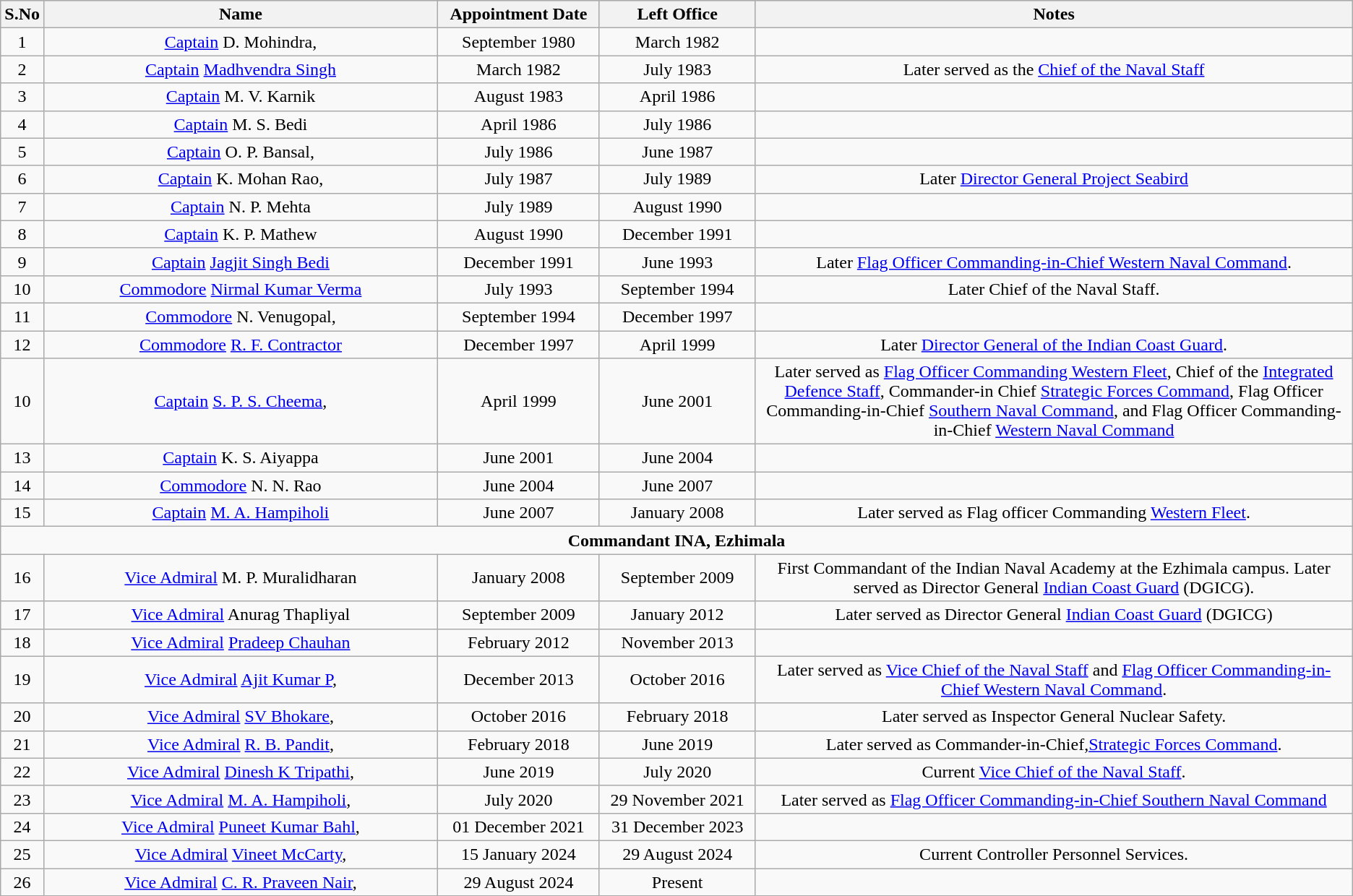<table class="wikitable" style="text-align:center">
<tr style="background:#cccccc">
<th scope="col" style="width: 20px;">S.No</th>
<th scope="col" style="width: 450px;">Name</th>
<th scope="col" style="width: 160px;">Appointment Date</th>
<th scope="col" style="width: 160px;">Left Office</th>
<th scope="col" style="width: 700px;">Notes</th>
</tr>
<tr>
<td>1</td>
<td><a href='#'>Captain</a> D. Mohindra, </td>
<td>September 1980</td>
<td>March 1982</td>
<td></td>
</tr>
<tr>
<td>2</td>
<td><a href='#'>Captain</a> <a href='#'>Madhvendra Singh</a></td>
<td>March 1982</td>
<td>July 1983</td>
<td>Later served as the <a href='#'>Chief of the Naval Staff</a></td>
</tr>
<tr>
<td>3</td>
<td><a href='#'>Captain</a> M. V. Karnik</td>
<td>August 1983</td>
<td>April 1986</td>
<td></td>
</tr>
<tr>
<td>4</td>
<td><a href='#'>Captain</a> M. S. Bedi</td>
<td>April 1986</td>
<td>July 1986</td>
<td></td>
</tr>
<tr>
<td>5</td>
<td><a href='#'>Captain</a> O. P. Bansal, </td>
<td>July 1986</td>
<td>June 1987</td>
<td></td>
</tr>
<tr>
<td>6</td>
<td><a href='#'>Captain</a> K. Mohan Rao, </td>
<td>July 1987</td>
<td>July 1989</td>
<td>Later <a href='#'>Director General Project Seabird</a></td>
</tr>
<tr>
<td>7</td>
<td><a href='#'>Captain</a> N. P. Mehta</td>
<td>July 1989</td>
<td>August 1990</td>
<td></td>
</tr>
<tr>
<td>8</td>
<td><a href='#'>Captain</a> K. P. Mathew</td>
<td>August 1990</td>
<td>December 1991</td>
<td></td>
</tr>
<tr>
<td>9</td>
<td><a href='#'>Captain</a> <a href='#'>Jagjit Singh Bedi</a></td>
<td>December 1991</td>
<td>June 1993</td>
<td>Later <a href='#'>Flag Officer Commanding-in-Chief Western Naval Command</a>.</td>
</tr>
<tr>
<td>10</td>
<td><a href='#'>Commodore</a> <a href='#'>Nirmal Kumar Verma</a></td>
<td>July 1993</td>
<td>September 1994</td>
<td>Later Chief of the Naval Staff.</td>
</tr>
<tr>
<td>11</td>
<td><a href='#'>Commodore</a> N. Venugopal, </td>
<td>September 1994</td>
<td>December 1997</td>
<td></td>
</tr>
<tr>
<td>12</td>
<td><a href='#'>Commodore</a> <a href='#'>R. F. Contractor</a></td>
<td>December 1997</td>
<td>April 1999</td>
<td>Later <a href='#'>Director General of the Indian Coast Guard</a>.</td>
</tr>
<tr>
<td>10</td>
<td><a href='#'>Captain</a> <a href='#'>S. P. S. Cheema</a>, </td>
<td>April 1999</td>
<td>June 2001</td>
<td>Later served as <a href='#'>Flag Officer Commanding Western Fleet</a>, Chief of the <a href='#'>Integrated Defence Staff</a>, Commander-in Chief <a href='#'>Strategic Forces Command</a>, Flag Officer Commanding-in-Chief <a href='#'>Southern Naval Command</a>, and Flag Officer Commanding-in-Chief <a href='#'>Western Naval Command</a></td>
</tr>
<tr>
<td>13</td>
<td><a href='#'>Captain</a> K. S. Aiyappa</td>
<td>June 2001</td>
<td>June 2004</td>
<td></td>
</tr>
<tr>
<td>14</td>
<td><a href='#'>Commodore</a>  N. N. Rao</td>
<td>June 2004</td>
<td>June 2007</td>
<td></td>
</tr>
<tr>
<td>15</td>
<td><a href='#'>Captain</a> <a href='#'>M. A. Hampiholi</a></td>
<td>June 2007</td>
<td>January 2008</td>
<td>Later served as Flag officer Commanding <a href='#'>Western Fleet</a>.</td>
</tr>
<tr>
<td colspan="5"><strong>Commandant INA, Ezhimala</strong></td>
</tr>
<tr>
<td>16</td>
<td><a href='#'>Vice Admiral</a> M. P. Muralidharan</td>
<td>January 2008 </td>
<td>September 2009</td>
<td>First Commandant of the Indian Naval Academy at the Ezhimala campus. Later served as Director General <a href='#'>Indian Coast Guard</a> (DGICG).</td>
</tr>
<tr>
<td>17</td>
<td><a href='#'>Vice Admiral</a> Anurag Thapliyal</td>
<td>September 2009 </td>
<td>January 2012</td>
<td> Later served as Director General <a href='#'>Indian Coast Guard</a> (DGICG) </td>
</tr>
<tr>
<td>18</td>
<td><a href='#'>Vice Admiral</a> <a href='#'>Pradeep Chauhan</a></td>
<td>February 2012</td>
<td>November 2013</td>
<td></td>
</tr>
<tr>
<td>19</td>
<td><a href='#'>Vice Admiral</a> <a href='#'>Ajit Kumar P</a>, </td>
<td>December 2013</td>
<td>October 2016</td>
<td>Later served as <a href='#'>Vice Chief of the Naval Staff</a> and <a href='#'>Flag Officer Commanding-in-Chief Western Naval Command</a>.</td>
</tr>
<tr>
<td>20</td>
<td><a href='#'>Vice Admiral</a> <a href='#'>SV Bhokare</a>, </td>
<td>October 2016</td>
<td>February 2018</td>
<td>Later served as Inspector General Nuclear Safety.</td>
</tr>
<tr>
<td>21</td>
<td><a href='#'>Vice Admiral</a> <a href='#'>R. B. Pandit</a>, </td>
<td>February 2018</td>
<td>June 2019</td>
<td>Later served as Commander-in-Chief,<a href='#'>Strategic Forces Command</a>.</td>
</tr>
<tr>
<td>22</td>
<td><a href='#'>Vice Admiral</a> <a href='#'>Dinesh K Tripathi</a>, </td>
<td>June 2019</td>
<td>July 2020</td>
<td>Current <a href='#'>Vice Chief of the Naval Staff</a>.</td>
</tr>
<tr>
<td>23</td>
<td><a href='#'>Vice Admiral</a> <a href='#'>M. A. Hampiholi</a>, </td>
<td>July 2020</td>
<td>29 November 2021</td>
<td>Later served as <a href='#'>Flag Officer Commanding-in-Chief Southern Naval Command</a></td>
</tr>
<tr>
<td>24</td>
<td><a href='#'>Vice Admiral</a> <a href='#'>Puneet Kumar Bahl</a>, </td>
<td>01 December 2021</td>
<td>31 December 2023</td>
<td></td>
</tr>
<tr>
<td>25</td>
<td><a href='#'>Vice Admiral</a> <a href='#'>Vineet McCarty</a>, </td>
<td>15 January 2024</td>
<td>29 August 2024</td>
<td>Current Controller Personnel Services.</td>
</tr>
<tr>
<td>26</td>
<td><a href='#'>Vice Admiral</a> <a href='#'>C. R. Praveen Nair</a>, </td>
<td>29 August 2024</td>
<td>Present</td>
<td></td>
</tr>
</table>
